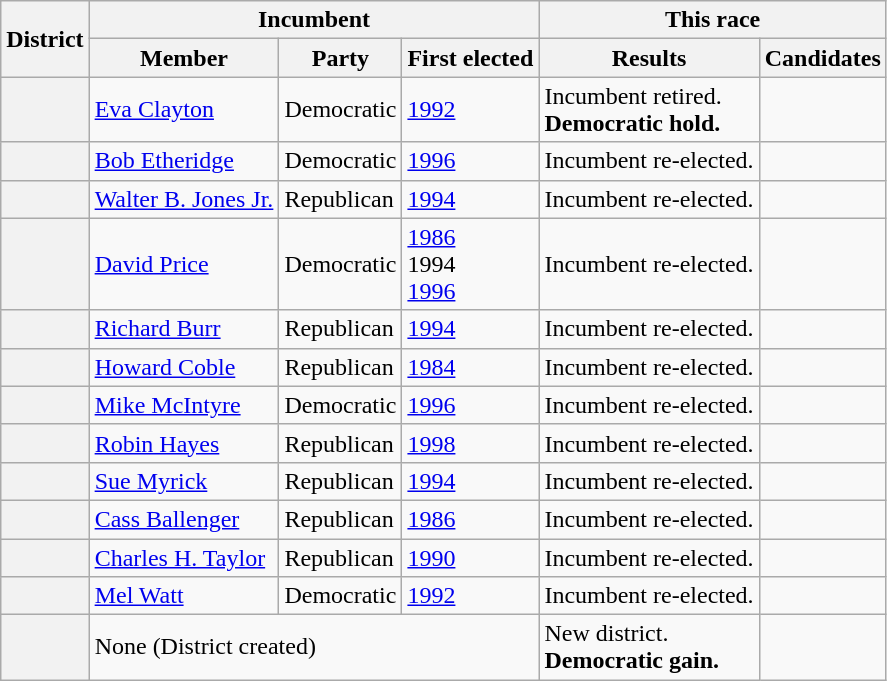<table class=wikitable>
<tr>
<th rowspan=2>District</th>
<th colspan=3>Incumbent</th>
<th colspan=2>This race</th>
</tr>
<tr>
<th>Member</th>
<th>Party</th>
<th>First elected</th>
<th>Results</th>
<th>Candidates</th>
</tr>
<tr>
<th></th>
<td><a href='#'>Eva Clayton</a></td>
<td>Democratic</td>
<td><a href='#'>1992</a></td>
<td>Incumbent retired.<br><strong>Democratic hold.</strong></td>
<td nowrap></td>
</tr>
<tr>
<th></th>
<td><a href='#'>Bob Etheridge</a></td>
<td>Democratic</td>
<td><a href='#'>1996</a></td>
<td>Incumbent re-elected.</td>
<td nowrap></td>
</tr>
<tr>
<th></th>
<td><a href='#'>Walter B. Jones Jr.</a></td>
<td>Republican</td>
<td><a href='#'>1994</a></td>
<td>Incumbent re-elected.</td>
<td nowrap></td>
</tr>
<tr>
<th></th>
<td><a href='#'>David Price</a></td>
<td>Democratic</td>
<td><a href='#'>1986</a><br>1994 <br><a href='#'>1996</a></td>
<td>Incumbent re-elected.</td>
<td nowrap></td>
</tr>
<tr>
<th></th>
<td><a href='#'>Richard Burr</a></td>
<td>Republican</td>
<td><a href='#'>1994</a></td>
<td>Incumbent re-elected.</td>
<td nowrap></td>
</tr>
<tr>
<th></th>
<td><a href='#'>Howard Coble</a></td>
<td>Republican</td>
<td><a href='#'>1984</a></td>
<td>Incumbent re-elected.</td>
<td nowrap></td>
</tr>
<tr>
<th></th>
<td><a href='#'>Mike McIntyre</a></td>
<td>Democratic</td>
<td><a href='#'>1996</a></td>
<td>Incumbent re-elected.</td>
<td nowrap></td>
</tr>
<tr>
<th></th>
<td><a href='#'>Robin Hayes</a></td>
<td>Republican</td>
<td><a href='#'>1998</a></td>
<td>Incumbent re-elected.</td>
<td nowrap></td>
</tr>
<tr>
<th></th>
<td><a href='#'>Sue Myrick</a></td>
<td>Republican</td>
<td><a href='#'>1994</a></td>
<td>Incumbent re-elected.</td>
<td nowrap></td>
</tr>
<tr>
<th></th>
<td><a href='#'>Cass Ballenger</a></td>
<td>Republican</td>
<td><a href='#'>1986</a></td>
<td>Incumbent re-elected.</td>
<td nowrap></td>
</tr>
<tr>
<th></th>
<td><a href='#'>Charles H. Taylor</a></td>
<td>Republican</td>
<td><a href='#'>1990</a></td>
<td>Incumbent re-elected.</td>
<td nowrap></td>
</tr>
<tr>
<th></th>
<td><a href='#'>Mel Watt</a></td>
<td>Democratic</td>
<td><a href='#'>1992</a></td>
<td>Incumbent re-elected.</td>
<td nowrap></td>
</tr>
<tr>
<th></th>
<td colspan=3>None (District created)</td>
<td>New district.<br><strong>Democratic gain.</strong></td>
<td nowrap></td>
</tr>
</table>
